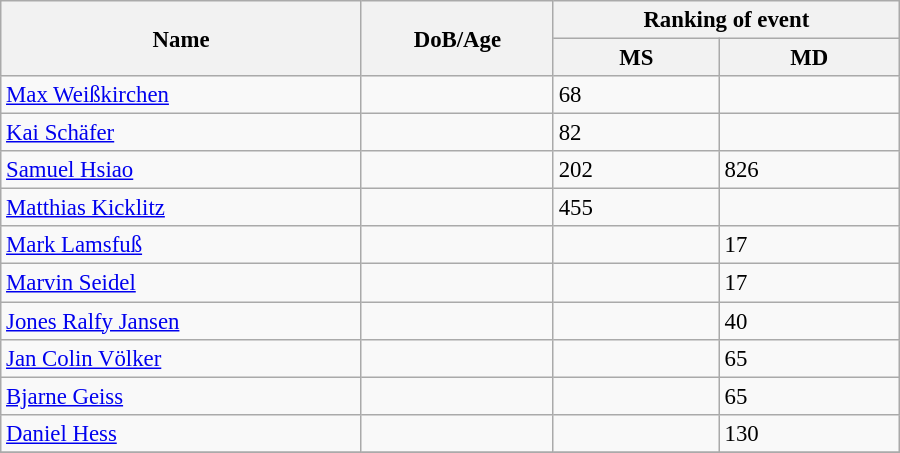<table class="wikitable"  style="width:600px; font-size:95%;">
<tr>
<th align="left" rowspan="2">Name</th>
<th align="left" rowspan="2">DoB/Age</th>
<th align="center" colspan="2">Ranking of event</th>
</tr>
<tr>
<th align="center">MS</th>
<th align="center">MD</th>
</tr>
<tr>
<td align="left"><a href='#'>Max Weißkirchen</a></td>
<td align="left"></td>
<td>68</td>
<td></td>
</tr>
<tr>
<td align="left"><a href='#'>Kai Schäfer</a></td>
<td align="left"></td>
<td>82</td>
<td></td>
</tr>
<tr>
<td align="left"><a href='#'>Samuel Hsiao</a></td>
<td align="left"></td>
<td>202</td>
<td>826</td>
</tr>
<tr>
<td align="left"><a href='#'>Matthias Kicklitz</a></td>
<td align="left"></td>
<td>455</td>
<td></td>
</tr>
<tr>
<td align="left"><a href='#'>Mark Lamsfuß</a></td>
<td align="left"></td>
<td></td>
<td>17</td>
</tr>
<tr>
<td align="left"><a href='#'>Marvin Seidel</a></td>
<td align="left"></td>
<td></td>
<td>17</td>
</tr>
<tr>
<td align="left"><a href='#'>Jones Ralfy Jansen</a></td>
<td align="left"></td>
<td></td>
<td>40</td>
</tr>
<tr>
<td align="left"><a href='#'>Jan Colin Völker</a></td>
<td align="left"></td>
<td></td>
<td>65</td>
</tr>
<tr>
<td align="left"><a href='#'>Bjarne Geiss</a></td>
<td align="left"></td>
<td></td>
<td>65</td>
</tr>
<tr>
<td align="left"><a href='#'>Daniel Hess</a></td>
<td align="left"></td>
<td></td>
<td>130</td>
</tr>
<tr>
</tr>
</table>
